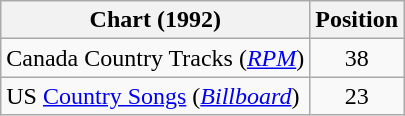<table class="wikitable sortable">
<tr>
<th scope="col">Chart (1992)</th>
<th scope="col">Position</th>
</tr>
<tr>
<td>Canada Country Tracks (<em><a href='#'>RPM</a></em>)</td>
<td align="center">38</td>
</tr>
<tr>
<td>US <a href='#'>Country Songs</a> (<em><a href='#'>Billboard</a></em>)</td>
<td align="center">23</td>
</tr>
</table>
